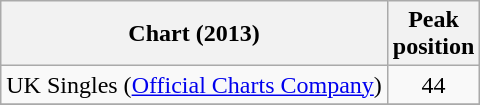<table class="wikitable sortable plainrowheaders">
<tr>
<th scope="col">Chart (2013)</th>
<th scope="col">Peak<br>position</th>
</tr>
<tr>
<td>UK Singles (<a href='#'>Official Charts Company</a>)</td>
<td style="text-align:center;">44</td>
</tr>
<tr>
</tr>
</table>
